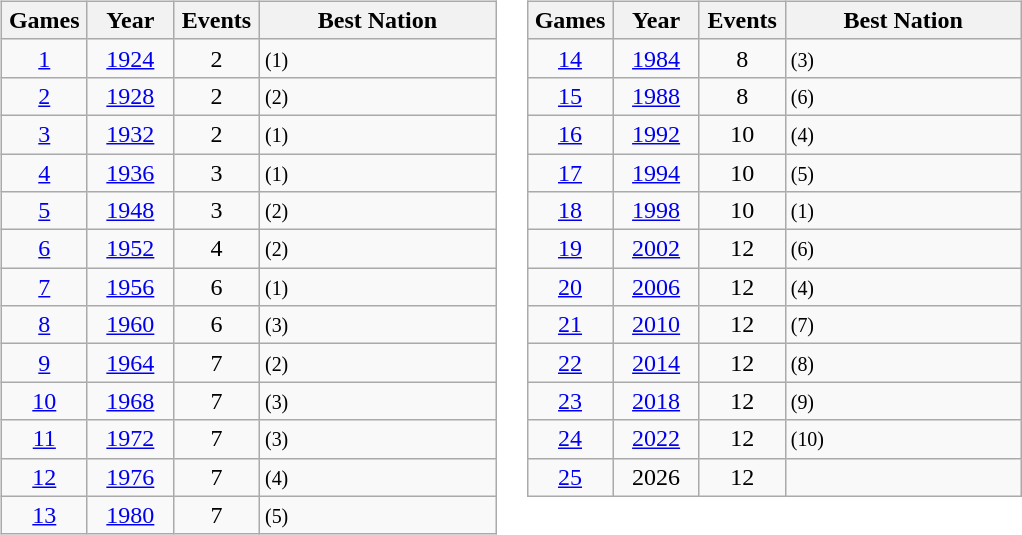<table>
<tr>
<td><br><table class=wikitable>
<tr>
<th width=50>Games</th>
<th width=50>Year</th>
<th width=50>Events</th>
<th width=150>Best Nation</th>
</tr>
<tr>
<td align=center><a href='#'>1</a></td>
<td align=center><a href='#'>1924</a></td>
<td align=center>2</td>
<td> <small>(1)</small></td>
</tr>
<tr>
<td align=center><a href='#'>2</a></td>
<td align=center><a href='#'>1928</a></td>
<td align=center>2</td>
<td> <small>(2)</small></td>
</tr>
<tr>
<td align=center><a href='#'>3</a></td>
<td align=center><a href='#'>1932</a></td>
<td align=center>2</td>
<td> <small>(1)</small></td>
</tr>
<tr>
<td align=center><a href='#'>4</a></td>
<td align=center><a href='#'>1936</a></td>
<td align=center>3</td>
<td> <small>(1)</small></td>
</tr>
<tr>
<td align=center><a href='#'>5</a></td>
<td align=center><a href='#'>1948</a></td>
<td align=center>3</td>
<td> <small>(2)</small></td>
</tr>
<tr>
<td align=center><a href='#'>6</a></td>
<td align=center><a href='#'>1952</a></td>
<td align=center>4</td>
<td> <small>(2)</small></td>
</tr>
<tr>
<td align=center><a href='#'>7</a></td>
<td align=center><a href='#'>1956</a></td>
<td align=center>6</td>
<td> <small>(1)</small></td>
</tr>
<tr>
<td align=center><a href='#'>8</a></td>
<td align=center><a href='#'>1960</a></td>
<td align=center>6</td>
<td> <small>(3)</small></td>
</tr>
<tr>
<td align=center><a href='#'>9</a></td>
<td align=center><a href='#'>1964</a></td>
<td align=center>7</td>
<td> <small>(2)</small></td>
</tr>
<tr>
<td align=center><a href='#'>10</a></td>
<td align=center><a href='#'>1968</a></td>
<td align=center>7</td>
<td> <small>(3)</small></td>
</tr>
<tr>
<td align=center><a href='#'>11</a></td>
<td align=center><a href='#'>1972</a></td>
<td align=center>7</td>
<td> <small>(3)</small></td>
</tr>
<tr>
<td align=center><a href='#'>12</a></td>
<td align=center><a href='#'>1976</a></td>
<td align=center>7</td>
<td> <small>(4)</small></td>
</tr>
<tr>
<td align=center><a href='#'>13</a></td>
<td align=center><a href='#'>1980</a></td>
<td align=center>7</td>
<td> <small>(5)</small></td>
</tr>
</table>
</td>
<td valign=top><br><table class=wikitable>
<tr>
<th width=50>Games</th>
<th width=50>Year</th>
<th width=50>Events</th>
<th width=150>Best Nation</th>
</tr>
<tr>
<td align=center><a href='#'>14</a></td>
<td align=center><a href='#'>1984</a></td>
<td align=center>8</td>
<td> <small>(3)</small></td>
</tr>
<tr>
<td align=center><a href='#'>15</a></td>
<td align=center><a href='#'>1988</a></td>
<td align=center>8</td>
<td> <small>(6)</small></td>
</tr>
<tr>
<td align=center><a href='#'>16</a></td>
<td align=center><a href='#'>1992</a></td>
<td align=center>10</td>
<td> <small>(4)</small></td>
</tr>
<tr>
<td align=center><a href='#'>17</a></td>
<td align=center><a href='#'>1994</a></td>
<td align=center>10</td>
<td> <small>(5)</small></td>
</tr>
<tr>
<td align=center><a href='#'>18</a></td>
<td align=center><a href='#'>1998</a></td>
<td align=center>10</td>
<td> <small>(1)</small></td>
</tr>
<tr>
<td align=center><a href='#'>19</a></td>
<td align=center><a href='#'>2002</a></td>
<td align=center>12</td>
<td> <small>(6)</small></td>
</tr>
<tr>
<td align=center><a href='#'>20</a></td>
<td align=center><a href='#'>2006</a></td>
<td align=center>12</td>
<td> <small>(4)</small></td>
</tr>
<tr>
<td align=center><a href='#'>21</a></td>
<td align=center><a href='#'>2010</a></td>
<td align=center>12</td>
<td> <small>(7)</small></td>
</tr>
<tr>
<td align=center><a href='#'>22</a></td>
<td align=center><a href='#'>2014</a></td>
<td align=center>12</td>
<td> <small>(8)</small></td>
</tr>
<tr>
<td align=center><a href='#'>23</a></td>
<td align=center><a href='#'>2018</a></td>
<td align=center>12</td>
<td> <small>(9)</small></td>
</tr>
<tr>
<td align=center><a href='#'>24</a></td>
<td align=center><a href='#'>2022</a></td>
<td align=center>12</td>
<td> <small>(10)</small></td>
</tr>
<tr>
<td align=center><a href='#'>25</a></td>
<td align=center>2026</td>
<td align=center>12</td>
<td></td>
</tr>
</table>
</td>
</tr>
</table>
